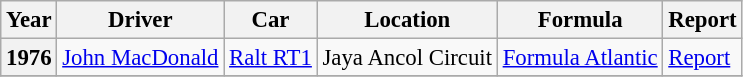<table class="wikitable" style="font-size: 95%;">
<tr>
<th>Year</th>
<th>Driver</th>
<th>Car</th>
<th>Location</th>
<th>Formula</th>
<th>Report</th>
</tr>
<tr>
<th>1976</th>
<td> <a href='#'>John MacDonald</a></td>
<td><a href='#'>Ralt RT1</a></td>
<td>Jaya Ancol Circuit</td>
<td><a href='#'>Formula Atlantic</a></td>
<td><a href='#'>Report</a></td>
</tr>
<tr>
</tr>
</table>
